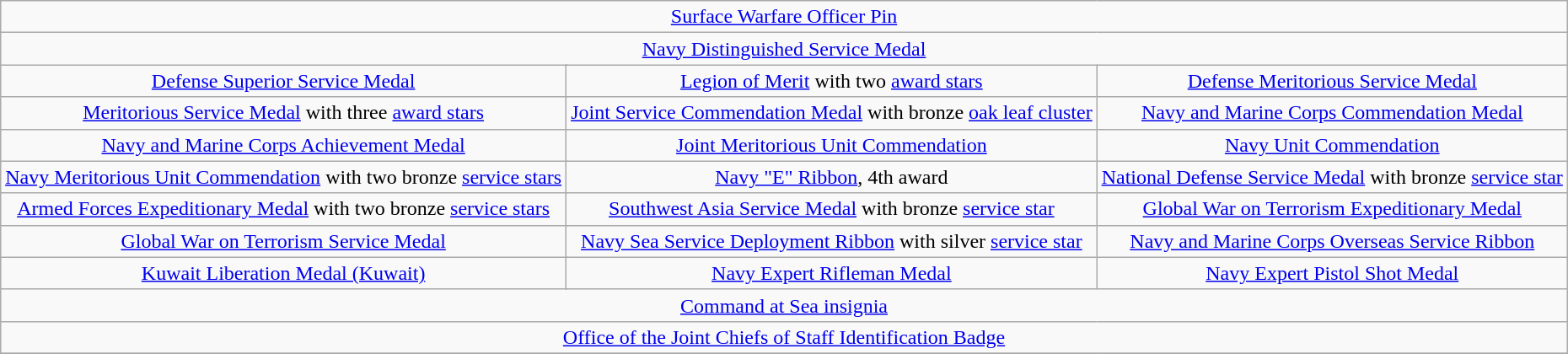<table class="wikitable" style="margin:1em auto; text-align:center;">
<tr>
<td colspan="6"><a href='#'>Surface Warfare Officer Pin</a></td>
</tr>
<tr>
<td colspan="6"><a href='#'>Navy Distinguished Service Medal</a></td>
</tr>
<tr>
<td colspan="2"><a href='#'>Defense Superior Service Medal</a></td>
<td colspan="2"><a href='#'>Legion of Merit</a> with two <a href='#'>award stars</a></td>
<td colspan="2"><a href='#'>Defense Meritorious Service Medal</a></td>
</tr>
<tr>
<td colspan="2"><a href='#'>Meritorious Service Medal</a> with three <a href='#'>award stars</a></td>
<td colspan="2"><a href='#'>Joint Service Commendation Medal</a> with bronze <a href='#'>oak leaf cluster</a></td>
<td colspan="2"><a href='#'>Navy and Marine Corps Commendation Medal</a></td>
</tr>
<tr>
<td colspan="2"><a href='#'>Navy and Marine Corps Achievement Medal</a></td>
<td colspan="2"><a href='#'>Joint Meritorious Unit Commendation</a></td>
<td colspan="2"><a href='#'>Navy Unit Commendation</a></td>
</tr>
<tr>
<td colspan="2"><a href='#'>Navy Meritorious Unit Commendation</a> with two bronze <a href='#'>service stars</a></td>
<td colspan="2"><a href='#'>Navy "E" Ribbon</a>, 4th award</td>
<td colspan="2"><a href='#'>National Defense Service Medal</a> with bronze <a href='#'>service star</a></td>
</tr>
<tr>
<td colspan="2"><a href='#'>Armed Forces Expeditionary Medal</a> with two bronze <a href='#'>service stars</a></td>
<td colspan="2"><a href='#'>Southwest Asia Service Medal</a> with bronze <a href='#'>service star</a></td>
<td colspan="2"><a href='#'>Global War on Terrorism Expeditionary Medal</a></td>
</tr>
<tr>
<td colspan="2"><a href='#'>Global War on Terrorism Service Medal</a></td>
<td colspan="2"><a href='#'>Navy Sea Service Deployment Ribbon</a> with silver <a href='#'>service star</a></td>
<td colspan="2"><a href='#'>Navy and Marine Corps Overseas Service Ribbon</a></td>
</tr>
<tr>
<td colspan="2"><a href='#'>Kuwait Liberation Medal (Kuwait)</a></td>
<td colspan="2"><a href='#'>Navy Expert Rifleman Medal</a></td>
<td colspan="2"><a href='#'>Navy Expert Pistol Shot Medal</a></td>
</tr>
<tr>
<td colspan="6"><a href='#'>Command at Sea insignia</a></td>
</tr>
<tr>
<td colspan="6"><a href='#'>Office of the Joint Chiefs of Staff Identification Badge</a></td>
</tr>
<tr>
</tr>
</table>
